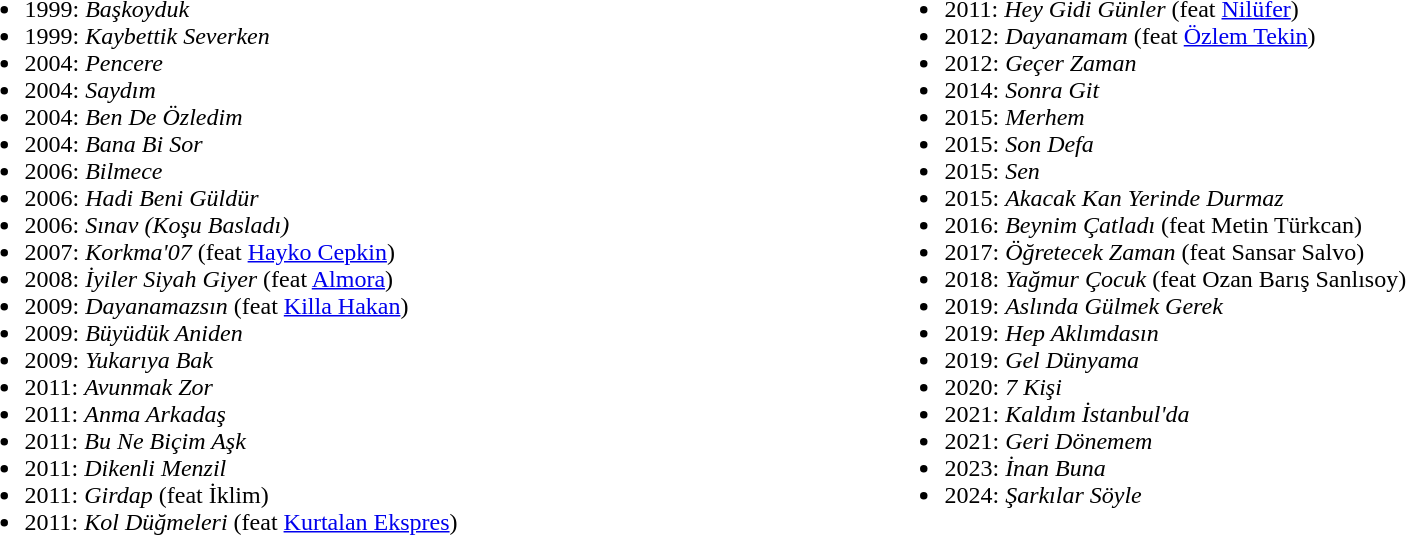<table style="background-color:transparent;" width="100%">
<tr>
<td ! valign="top"><br><ul><li>1999: <em>Başkoyduk</em></li><li>1999: <em>Kaybettik Severken</em></li><li>2004: <em>Pencere</em></li><li>2004: <em>Saydım</em></li><li>2004: <em>Ben De Özledim</em></li><li>2004: <em>Bana Bi Sor</em></li><li>2006: <em>Bilmece</em></li><li>2006: <em>Hadi Beni Güldür</em></li><li>2006: <em>Sınav (Koşu Basladı)</em></li><li>2007: <em>Korkma'07</em> (feat <a href='#'>Hayko Cepkin</a>)</li><li>2008: <em>İyiler Siyah Giyer</em> (feat <a href='#'>Almora</a>)</li><li>2009: <em>Dayanamazsın</em> (feat <a href='#'>Killa Hakan</a>)</li><li>2009: <em>Büyüdük Aniden</em></li><li>2009: <em>Yukarıya Bak</em></li><li>2011: <em>Avunmak Zor</em></li><li>2011: <em>Anma Arkadaş</em></li><li>2011: <em>Bu Ne Biçim Aşk</em></li><li>2011: <em>Dikenli Menzil</em></li><li>2011: <em>Girdap</em> (feat İklim)</li><li>2011: <em>Kol Düğmeleri</em> (feat <a href='#'>Kurtalan Ekspres</a>)</li></ul></td>
<td ! valign="top"><br><ul><li>2011: <em>Hey Gidi Günler</em> (feat <a href='#'>Nilüfer</a>)</li><li>2012: <em>Dayanamam</em> (feat <a href='#'>Özlem Tekin</a>)</li><li>2012: <em>Geçer Zaman</em></li><li>2014: <em>Sonra Git</em></li><li>2015: <em>Merhem</em></li><li>2015: <em>Son Defa</em></li><li>2015: <em>Sen</em></li><li>2015: <em>Akacak Kan Yerinde Durmaz</em></li><li>2016: <em>Beynim Çatladı</em> (feat Metin Türkcan)</li><li>2017: <em>Öğretecek Zaman</em> (feat Sansar Salvo)</li><li>2018: <em>Yağmur Çocuk</em> (feat Ozan Barış Sanlısoy)</li><li>2019: <em>Aslında Gülmek Gerek</em></li><li>2019: <em>Hep Aklımdasın</em></li><li>2019: <em>Gel Dünyama</em></li><li>2020: <em>7 Kişi</em></li><li>2021: <em>Kaldım İstanbul'da</em></li><li>2021: <em>Geri Dönemem</em></li><li>2023: <em>İnan Buna</em></li><li>2024: <em>Şarkılar Söyle</em></li></ul></td>
</tr>
</table>
